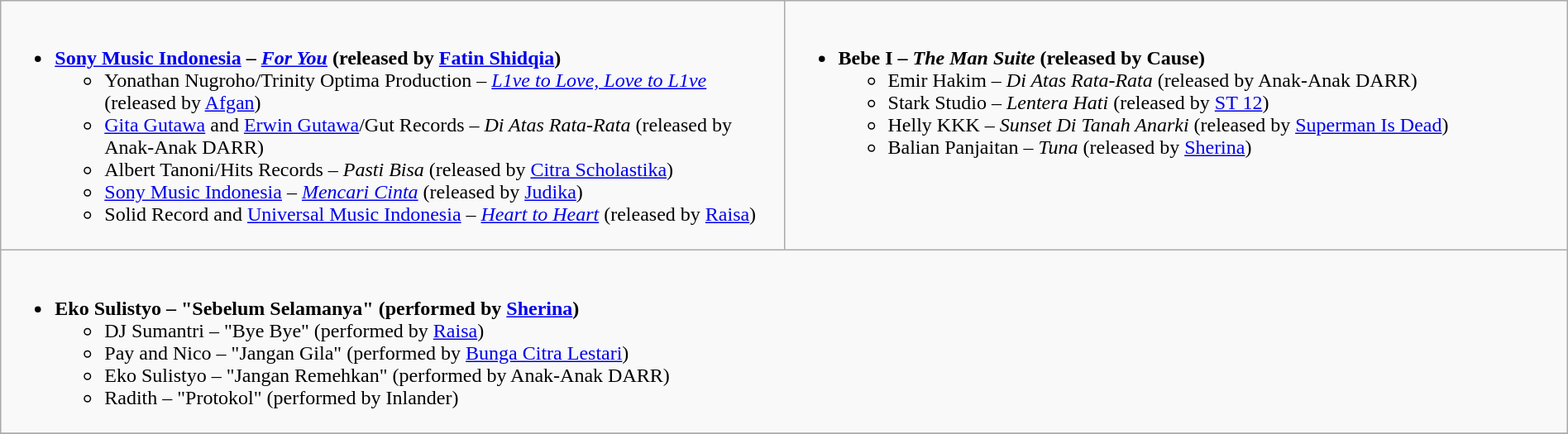<table class="wikitable" style="width:100%">
<tr>
<td valign="top" width="50%"><br><ul><li><strong><a href='#'>Sony Music Indonesia</a> – <em><a href='#'>For You</a></em> (released by <a href='#'>Fatin Shidqia</a>)</strong><ul><li>Yonathan Nugroho/Trinity Optima Production – <em><a href='#'>L1ve to Love, Love to L1ve</a></em> (released by <a href='#'>Afgan</a>)</li><li><a href='#'>Gita Gutawa</a> and <a href='#'>Erwin Gutawa</a>/Gut Records – <em>Di Atas Rata-Rata</em> (released by Anak-Anak DARR)</li><li>Albert Tanoni/Hits Records – <em>Pasti Bisa</em> (released by <a href='#'>Citra Scholastika</a>)</li><li><a href='#'>Sony Music Indonesia</a> – <em><a href='#'>Mencari Cinta</a></em> (released by <a href='#'>Judika</a>)</li><li>Solid Record and <a href='#'>Universal Music Indonesia</a> – <em><a href='#'>Heart to Heart</a></em> (released by <a href='#'>Raisa</a>)</li></ul></li></ul></td>
<td valign="top" width="50%"><br><ul><li><strong>Bebe I – <em>The Man Suite</em> (released by Cause)</strong><ul><li>Emir Hakim – <em>Di Atas Rata-Rata</em> (released by Anak-Anak DARR)</li><li>Stark Studio – <em>Lentera Hati</em> (released by <a href='#'>ST 12</a>)</li><li>Helly KKK – <em>Sunset Di Tanah Anarki</em> (released by <a href='#'>Superman Is Dead</a>)</li><li>Balian Panjaitan – <em>Tuna</em> (released by <a href='#'>Sherina</a>)</li></ul></li></ul></td>
</tr>
<tr>
<td valign="top" width="50%" colspan= "2"><br><ul><li><strong>Eko Sulistyo – "Sebelum Selamanya" (performed by <a href='#'>Sherina</a>)</strong><ul><li>DJ Sumantri – "Bye Bye" (performed by <a href='#'>Raisa</a>)</li><li>Pay and Nico – "Jangan Gila" (performed by <a href='#'>Bunga Citra Lestari</a>)</li><li>Eko Sulistyo – "Jangan Remehkan" (performed by Anak-Anak DARR)</li><li>Radith – "Protokol" (performed by Inlander)</li></ul></li></ul></td>
</tr>
<tr>
</tr>
</table>
